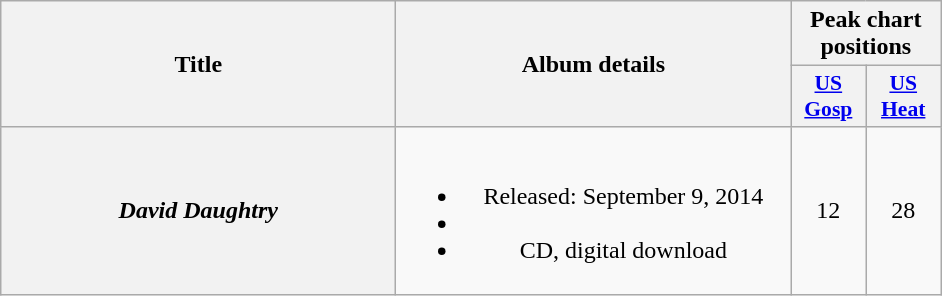<table class="wikitable plainrowheaders" style="text-align:center;">
<tr>
<th scope="col" rowspan="2" style="width:16em;">Title</th>
<th scope="col" rowspan="2" style="width:16em;">Album details</th>
<th scope="col" colspan="2">Peak chart positions</th>
</tr>
<tr>
<th style="width:3em; font-size:90%"><a href='#'>US<br>Gosp</a></th>
<th style="width:3em; font-size:90%"><a href='#'>US<br>Heat</a></th>
</tr>
<tr>
<th scope="row"><em>David Daughtry</em></th>
<td><br><ul><li>Released: September 9, 2014</li><li></li><li>CD, digital download</li></ul></td>
<td>12</td>
<td>28</td>
</tr>
</table>
